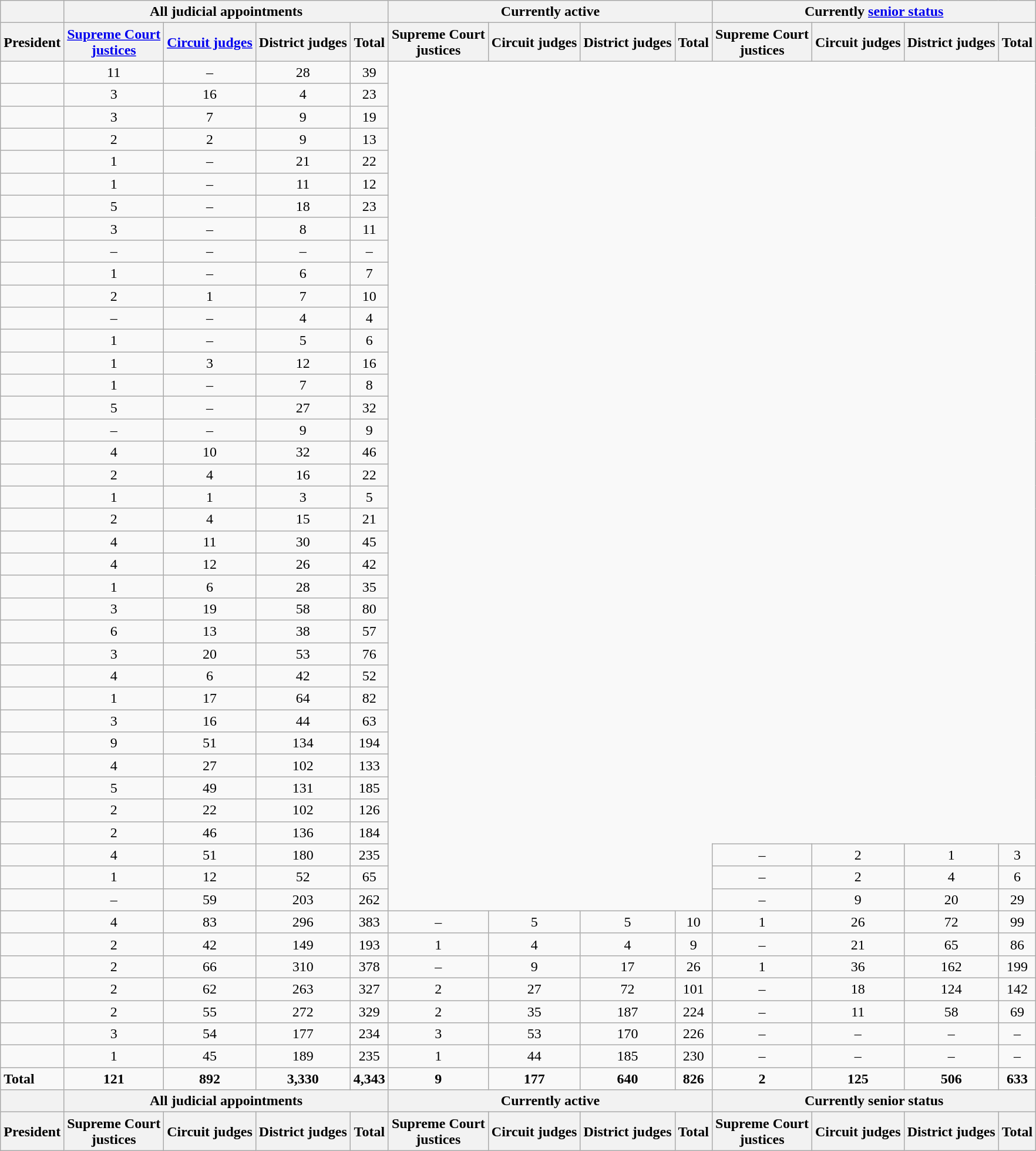<table class="wikitable sortable" style="text-align:center">
<tr valign=bottom>
<th style="border: none;"></th>
<th colspan = 4>All judicial appointments</th>
<th colspan = 4>Currently active</th>
<th colspan = 4>Currently <a href='#'>senior status</a></th>
</tr>
<tr>
<th>President</th>
<th><a href='#'>Supreme Court<br>justices</a></th>
<th><a href='#'>Circuit judges</a></th>
<th>District judges</th>
<th><span>Total</span></th>
<th>Supreme Court<br>justices</th>
<th>Circuit judges</th>
<th>District judges</th>
<th><span>Total</span></th>
<th>Supreme Court<br>justices</th>
<th>Circuit judges</th>
<th>District judges</th>
<th><span>Total</span></th>
</tr>
<tr>
<td style="text-align:left;white-space:nowrap"></td>
<td>11</td>
<td>–</td>
<td>28</td>
<td>39</td>
<td colspan=8 style=border-style:none></td>
</tr>
<tr>
<td style="text-align:left;white-space:nowrap"></td>
<td>3</td>
<td>16</td>
<td>4</td>
<td>23</td>
<td colspan=8 style=border-style:none></td>
</tr>
<tr>
<td style="text-align:left;white-space:nowrap"></td>
<td>3</td>
<td>7</td>
<td>9</td>
<td>19</td>
<td colspan=8 style=border-style:none></td>
</tr>
<tr>
<td style="text-align:left;white-space:nowrap"></td>
<td>2</td>
<td>2</td>
<td>9</td>
<td>13</td>
<td colspan=8 style=border-style:none></td>
</tr>
<tr>
<td style="text-align:left;white-space:nowrap"></td>
<td>1</td>
<td>–</td>
<td>21</td>
<td>22</td>
<td colspan=8 style=border-style:none></td>
</tr>
<tr>
<td style="text-align:left;white-space:nowrap"></td>
<td>1</td>
<td>–</td>
<td>11</td>
<td>12</td>
<td colspan=8 style=border-style:none></td>
</tr>
<tr>
<td style="text-align:left;white-space:nowrap"></td>
<td>5</td>
<td>–</td>
<td>18</td>
<td>23</td>
<td colspan=8 style=border-style:none></td>
</tr>
<tr>
<td style="text-align:left;white-space:nowrap"></td>
<td>3</td>
<td>–</td>
<td>8</td>
<td>11</td>
<td colspan=8 style=border-style:none></td>
</tr>
<tr>
<td style="text-align:left;white-space:nowrap"></td>
<td>–</td>
<td>–</td>
<td>–</td>
<td>–</td>
<td colspan=8 style=border-style:none></td>
</tr>
<tr>
<td style="text-align:left;white-space:nowrap"></td>
<td>1</td>
<td>–</td>
<td>6</td>
<td>7</td>
<td colspan=8 style=border-style:none></td>
</tr>
<tr>
<td style="text-align:left;white-space:nowrap"></td>
<td>2</td>
<td>1</td>
<td>7</td>
<td>10</td>
<td colspan=8 style=border-style:none></td>
</tr>
<tr>
<td style="text-align:left;white-space:nowrap"></td>
<td>–</td>
<td>–</td>
<td>4</td>
<td>4</td>
<td colspan=8 style=border-style:none></td>
</tr>
<tr>
<td style="text-align:left;white-space:nowrap"></td>
<td>1</td>
<td>–</td>
<td>5</td>
<td>6</td>
<td colspan=8 style=border-style:none></td>
</tr>
<tr>
<td style="text-align:left;white-space:nowrap"></td>
<td>1</td>
<td>3</td>
<td>12</td>
<td>16</td>
<td colspan=8 style=border-style:none></td>
</tr>
<tr>
<td style="text-align:left;white-space:nowrap"></td>
<td>1</td>
<td>–</td>
<td>7</td>
<td>8</td>
<td colspan=8 style=border-style:none></td>
</tr>
<tr>
<td style="text-align:left;white-space:nowrap"></td>
<td>5</td>
<td>–</td>
<td>27</td>
<td>32</td>
<td colspan=8 style=border-style:none></td>
</tr>
<tr>
<td style="text-align:left;white-space:nowrap"></td>
<td>–</td>
<td>–</td>
<td>9</td>
<td>9</td>
<td colspan=8 style=border-style:none></td>
</tr>
<tr>
<td style="text-align:left;white-space:nowrap"></td>
<td>4</td>
<td>10</td>
<td>32</td>
<td>46</td>
<td colspan=8 style=border-style:none></td>
</tr>
<tr>
<td style="text-align:left;white-space:nowrap"></td>
<td>2</td>
<td>4</td>
<td>16</td>
<td>22</td>
<td colspan=8 style=border-style:none></td>
</tr>
<tr>
<td style="text-align:left;white-space:nowrap"></td>
<td>1</td>
<td>1</td>
<td>3</td>
<td>5</td>
<td colspan=8 style=border-style:none></td>
</tr>
<tr>
<td style="text-align:left;white-space:nowrap"></td>
<td>2</td>
<td>4</td>
<td>15</td>
<td>21</td>
<td colspan=8 style=border-style:none></td>
</tr>
<tr>
<td style="text-align:left;white-space:nowrap"></td>
<td>4</td>
<td>11</td>
<td>30</td>
<td>45</td>
<td colspan=8 style=border-style:none></td>
</tr>
<tr>
<td style="text-align:left;white-space:nowrap"></td>
<td>4</td>
<td>12</td>
<td>26</td>
<td>42</td>
<td colspan=8 style=border-style:none></td>
</tr>
<tr>
<td style="text-align:left;white-space:nowrap"></td>
<td>1</td>
<td>6</td>
<td>28</td>
<td>35</td>
<td colspan=8 style=border-style:none></td>
</tr>
<tr>
<td style="text-align:left;white-space:nowrap"></td>
<td>3</td>
<td>19</td>
<td>58</td>
<td>80</td>
<td colspan=8 style=border-style:none></td>
</tr>
<tr>
<td style="text-align:left;white-space:nowrap"></td>
<td>6</td>
<td>13</td>
<td>38</td>
<td>57</td>
<td colspan=8 style=border-style:none></td>
</tr>
<tr>
<td style="text-align:left;white-space:nowrap"></td>
<td>3</td>
<td>20</td>
<td>53</td>
<td>76</td>
<td colspan=8 style=border-style:none></td>
</tr>
<tr>
<td style="text-align:left;white-space:nowrap"></td>
<td>4</td>
<td>6</td>
<td>42</td>
<td>52</td>
<td colspan=8 style=border-style:none></td>
</tr>
<tr>
<td style="text-align:left;white-space:nowrap"></td>
<td>1</td>
<td>17</td>
<td>64</td>
<td>82</td>
<td colspan=8 style=border-style:none></td>
</tr>
<tr>
<td style="text-align:left;white-space:nowrap"></td>
<td>3</td>
<td>16</td>
<td>44</td>
<td>63</td>
<td colspan=8 style=border-style:none></td>
</tr>
<tr>
<td style="text-align:left;white-space:nowrap"></td>
<td>9</td>
<td>51</td>
<td>134</td>
<td>194</td>
<td colspan=8 style=border-style:none></td>
</tr>
<tr>
<td style="text-align:left;white-space:nowrap"></td>
<td>4</td>
<td>27</td>
<td>102</td>
<td>133</td>
<td colspan=8 style=border-style:none></td>
</tr>
<tr>
<td style="text-align:left;white-space:nowrap"></td>
<td>5</td>
<td>49</td>
<td>131</td>
<td>185</td>
<td colspan=8 style=border-style:none></td>
</tr>
<tr>
<td style="text-align:left;white-space:nowrap"></td>
<td>2</td>
<td>22</td>
<td>102</td>
<td>126</td>
<td colspan=8 style=border-style:none></td>
</tr>
<tr>
<td style="text-align:left;white-space:nowrap"></td>
<td>2</td>
<td>46</td>
<td>136</td>
<td>184</td>
<td colspan=8 style=border-style:none></td>
</tr>
<tr>
<td style="text-align:left;white-space:nowrap"></td>
<td>4</td>
<td>51</td>
<td>180</td>
<td>235</td>
<td colspan=4 style=border-style:none></td>
<td>–</td>
<td>2</td>
<td>1</td>
<td>3</td>
</tr>
<tr>
<td style="text-align:left;white-space:nowrap"></td>
<td>1</td>
<td>12</td>
<td>52</td>
<td>65</td>
<td colspan=4 style=border-style:none></td>
<td>–</td>
<td>2</td>
<td>4</td>
<td>6</td>
</tr>
<tr>
<td style="text-align:left;white-space:nowrap"></td>
<td>–</td>
<td>59</td>
<td>203</td>
<td>262</td>
<td colspan=4 style=border-style:none></td>
<td>–</td>
<td>9</td>
<td>20</td>
<td>29</td>
</tr>
<tr>
<td style="text-align:left;white-space:nowrap"></td>
<td>4</td>
<td>83</td>
<td>296</td>
<td>383</td>
<td>–</td>
<td>5</td>
<td>5</td>
<td>10</td>
<td>1</td>
<td>26</td>
<td>72</td>
<td>99</td>
</tr>
<tr>
<td style="text-align:left;white-space:nowrap"></td>
<td>2</td>
<td>42</td>
<td>149</td>
<td>193</td>
<td>1</td>
<td>4</td>
<td>4</td>
<td>9</td>
<td>–</td>
<td>21</td>
<td>65</td>
<td>86</td>
</tr>
<tr>
<td style="text-align:left;white-space:nowrap"></td>
<td>2</td>
<td>66</td>
<td>310</td>
<td>378</td>
<td>–</td>
<td>9</td>
<td>17</td>
<td>26</td>
<td>1</td>
<td>36</td>
<td>162</td>
<td>199</td>
</tr>
<tr>
<td style="text-align:left;white-space:nowrap"></td>
<td>2</td>
<td>62</td>
<td>263</td>
<td>327</td>
<td>2</td>
<td>27</td>
<td>72</td>
<td>101</td>
<td>–</td>
<td>18</td>
<td>124</td>
<td>142</td>
</tr>
<tr>
<td style="text-align:left;white-space:nowrap"></td>
<td>2</td>
<td>55</td>
<td>272</td>
<td>329</td>
<td>2</td>
<td>35</td>
<td>187</td>
<td>224</td>
<td>–</td>
<td>11</td>
<td>58</td>
<td>69</td>
</tr>
<tr>
<td style="text-align:left;white-space:nowrap"></td>
<td>3</td>
<td>54</td>
<td>177</td>
<td>234</td>
<td>3</td>
<td>53</td>
<td>170</td>
<td>226</td>
<td>–</td>
<td>–</td>
<td>–</td>
<td>–</td>
</tr>
<tr>
<td style="text-align:left;white-space:nowrap"></td>
<td>1</td>
<td>45</td>
<td>189</td>
<td>235</td>
<td>1</td>
<td>44</td>
<td>185</td>
<td>230</td>
<td>–</td>
<td>–</td>
<td>–</td>
<td>–</td>
</tr>
<tr class="sortbottom">
<td style="text-align:left;white-space:nowrap"><strong>Total</strong></td>
<td><strong>121</strong></td>
<td><strong>892</strong></td>
<td><strong>3,330</strong></td>
<td><strong>4,343</strong></td>
<td><strong>9</strong></td>
<td><strong>177</strong></td>
<td><strong>640</strong></td>
<td><strong>826</strong></td>
<td><strong>2</strong></td>
<td><strong>125</strong></td>
<td><strong>506</strong></td>
<td><strong>633</strong></td>
</tr>
<tr>
<th style="border: none;"></th>
<th colspan = 4>All judicial appointments</th>
<th colspan = 4>Currently active</th>
<th colspan = 4>Currently senior status</th>
</tr>
<tr>
<th>President</th>
<th>Supreme Court<br>justices</th>
<th>Circuit judges</th>
<th>District judges</th>
<th>Total</th>
<th>Supreme Court<br>justices</th>
<th>Circuit judges</th>
<th>District judges</th>
<th>Total</th>
<th>Supreme Court<br>justices</th>
<th>Circuit judges</th>
<th>District judges</th>
<th>Total</th>
</tr>
</table>
